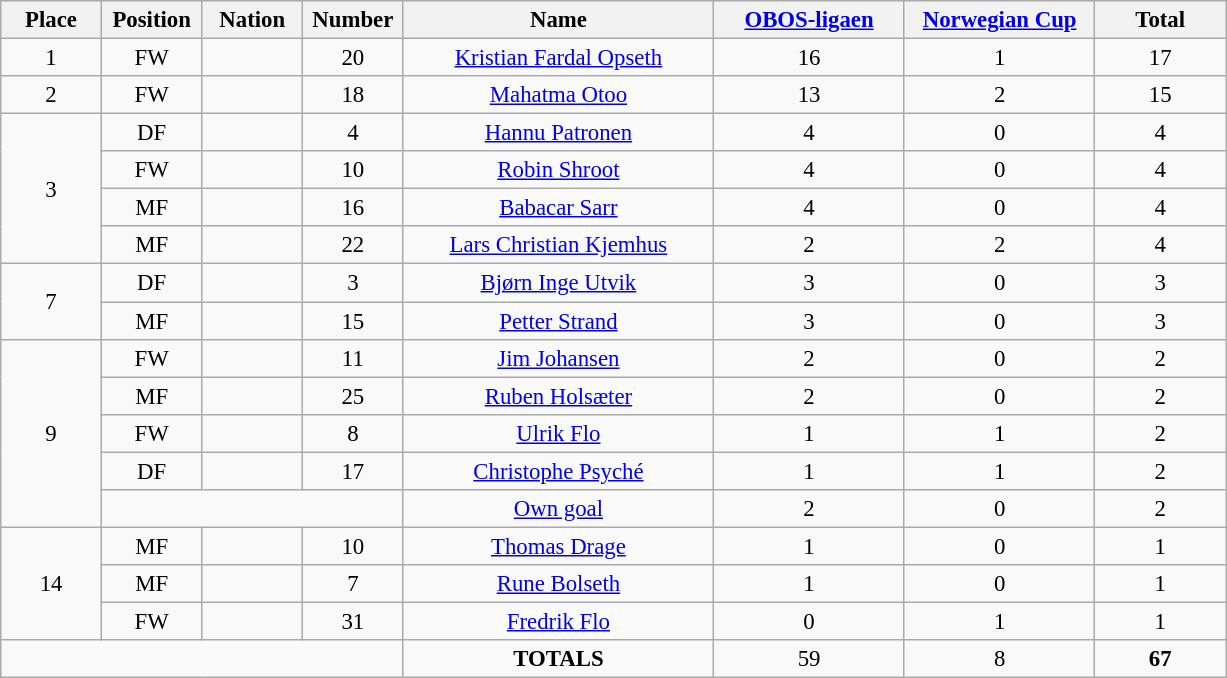<table class="wikitable" style="font-size: 95%; text-align: center;">
<tr>
<th width=60>Place</th>
<th width=60>Position</th>
<th width=60>Nation</th>
<th width=60>Number</th>
<th width=200>Name</th>
<th width=120><a href='#'>OBOS-ligaen</a></th>
<th width=120><a href='#'>Norwegian Cup</a></th>
<th width=80>Total</th>
</tr>
<tr>
<td>1</td>
<td>FW</td>
<td></td>
<td>20</td>
<td><a href='#'>Kristian Fardal Opseth</a></td>
<td>16</td>
<td>1</td>
<td>17</td>
</tr>
<tr>
<td>2</td>
<td>FW</td>
<td></td>
<td>18</td>
<td><a href='#'>Mahatma Otoo</a></td>
<td>13</td>
<td>2</td>
<td>15</td>
</tr>
<tr>
<td rowspan="4">3</td>
<td>DF</td>
<td></td>
<td>4</td>
<td><a href='#'>Hannu Patronen</a></td>
<td>4</td>
<td>0</td>
<td>4</td>
</tr>
<tr>
<td>FW</td>
<td></td>
<td>10</td>
<td><a href='#'>Robin Shroot</a></td>
<td>4</td>
<td>0</td>
<td>4</td>
</tr>
<tr>
<td>MF</td>
<td></td>
<td>16</td>
<td><a href='#'>Babacar Sarr</a></td>
<td>4</td>
<td>0</td>
<td>4</td>
</tr>
<tr>
<td>MF</td>
<td></td>
<td>22</td>
<td><a href='#'>Lars Christian Kjemhus</a></td>
<td>2</td>
<td>2</td>
<td>4</td>
</tr>
<tr>
<td rowspan="2">7</td>
<td>DF</td>
<td></td>
<td>3</td>
<td><a href='#'>Bjørn Inge Utvik</a></td>
<td>3</td>
<td>0</td>
<td>3</td>
</tr>
<tr>
<td>MF</td>
<td></td>
<td>15</td>
<td><a href='#'>Petter Strand</a></td>
<td>3</td>
<td>0</td>
<td>3</td>
</tr>
<tr>
<td rowspan="5">9</td>
<td>FW</td>
<td></td>
<td>11</td>
<td><a href='#'>Jim Johansen</a></td>
<td>2</td>
<td>0</td>
<td>2</td>
</tr>
<tr>
<td>MF</td>
<td></td>
<td>25</td>
<td><a href='#'>Ruben Holsæter</a></td>
<td>2</td>
<td>0</td>
<td>2</td>
</tr>
<tr>
<td>FW</td>
<td></td>
<td>8</td>
<td><a href='#'>Ulrik Flo</a></td>
<td>1</td>
<td>1</td>
<td>2</td>
</tr>
<tr>
<td>DF</td>
<td></td>
<td>17</td>
<td><a href='#'>Christophe Psyché</a></td>
<td>1</td>
<td>1</td>
<td>2</td>
</tr>
<tr>
<td colspan="3"></td>
<td><a href='#'>Own goal</a></td>
<td>2</td>
<td>0</td>
<td>2</td>
</tr>
<tr>
<td rowspan="3">14</td>
<td>MF</td>
<td></td>
<td>10</td>
<td><a href='#'>Thomas Drage</a></td>
<td>1</td>
<td>0</td>
<td>1</td>
</tr>
<tr>
<td>MF</td>
<td></td>
<td>7</td>
<td><a href='#'>Rune Bolseth</a></td>
<td>1</td>
<td>0</td>
<td>1</td>
</tr>
<tr>
<td>FW</td>
<td></td>
<td>31</td>
<td><a href='#'>Fredrik Flo</a></td>
<td>0</td>
<td>1</td>
<td>1</td>
</tr>
<tr>
<td colspan="4"></td>
<td><strong>TOTALS</strong></td>
<td>59</td>
<td>8</td>
<td><strong>67</strong></td>
</tr>
</table>
